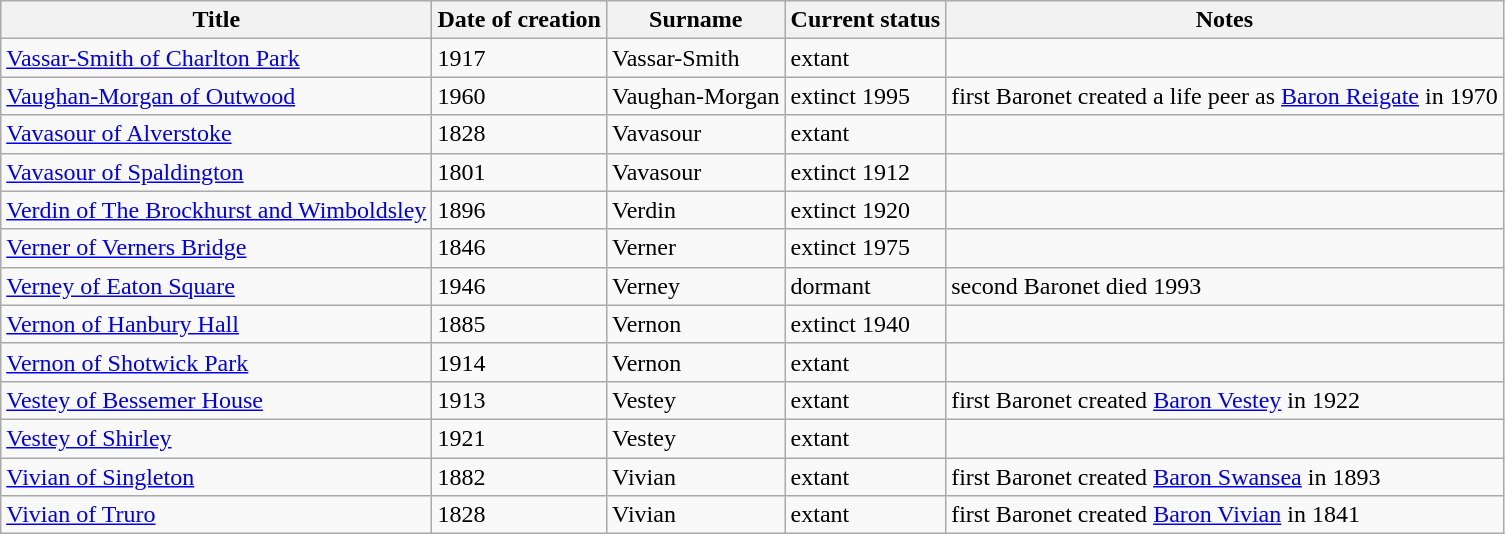<table class="wikitable">
<tr>
<th>Title</th>
<th>Date of creation</th>
<th>Surname</th>
<th>Current status</th>
<th>Notes</th>
</tr>
<tr>
<td><a href='#'>Vassar-Smith of Charlton Park</a></td>
<td>1917</td>
<td>Vassar-Smith</td>
<td>extant</td>
<td></td>
</tr>
<tr>
<td><a href='#'>Vaughan-Morgan of Outwood</a></td>
<td>1960</td>
<td>Vaughan-Morgan</td>
<td>extinct 1995</td>
<td>first Baronet created a life peer as <a href='#'>Baron Reigate</a> in 1970</td>
</tr>
<tr>
<td><a href='#'>Vavasour of Alverstoke</a></td>
<td>1828</td>
<td>Vavasour</td>
<td>extant</td>
<td></td>
</tr>
<tr>
<td><a href='#'>Vavasour of Spaldington</a></td>
<td>1801</td>
<td>Vavasour</td>
<td>extinct 1912</td>
<td></td>
</tr>
<tr>
<td><a href='#'>Verdin of The Brockhurst and Wimboldsley</a></td>
<td>1896</td>
<td>Verdin</td>
<td>extinct 1920</td>
<td></td>
</tr>
<tr>
<td><a href='#'>Verner of Verners Bridge</a></td>
<td>1846</td>
<td>Verner</td>
<td>extinct 1975</td>
<td></td>
</tr>
<tr>
<td><a href='#'>Verney of Eaton Square</a></td>
<td>1946</td>
<td>Verney</td>
<td>dormant</td>
<td>second Baronet died 1993</td>
</tr>
<tr>
<td><a href='#'>Vernon of Hanbury Hall</a></td>
<td>1885</td>
<td>Vernon</td>
<td>extinct 1940</td>
<td></td>
</tr>
<tr>
<td><a href='#'>Vernon of Shotwick Park</a></td>
<td>1914</td>
<td>Vernon</td>
<td>extant</td>
<td></td>
</tr>
<tr>
<td><a href='#'>Vestey of Bessemer House</a></td>
<td>1913</td>
<td>Vestey</td>
<td>extant</td>
<td>first Baronet created <a href='#'>Baron Vestey</a> in 1922</td>
</tr>
<tr>
<td><a href='#'>Vestey of Shirley</a></td>
<td>1921</td>
<td>Vestey</td>
<td>extant</td>
<td></td>
</tr>
<tr>
<td><a href='#'>Vivian of Singleton</a></td>
<td>1882</td>
<td>Vivian</td>
<td>extant</td>
<td>first Baronet created <a href='#'>Baron Swansea</a> in 1893</td>
</tr>
<tr>
<td><a href='#'>Vivian of Truro</a></td>
<td>1828</td>
<td>Vivian</td>
<td>extant</td>
<td>first Baronet created <a href='#'>Baron Vivian</a> in 1841</td>
</tr>
</table>
